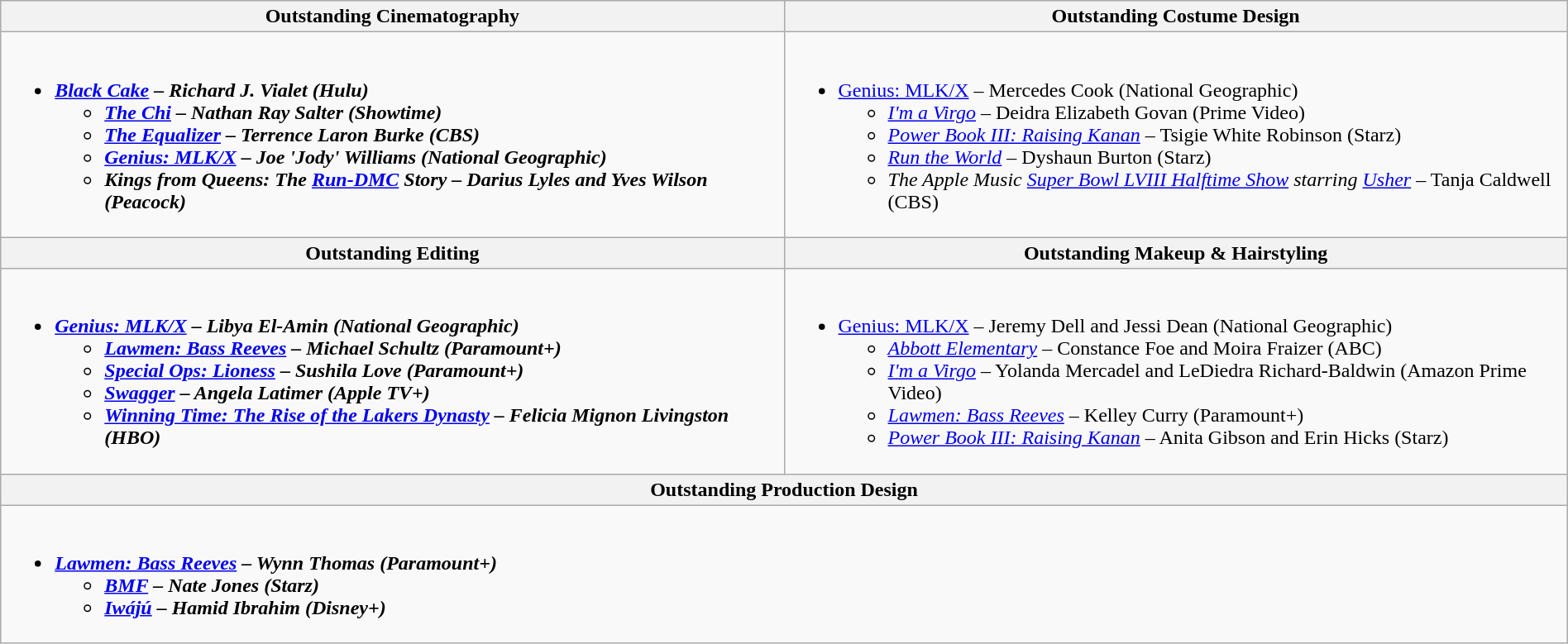<table class=wikitable width="100%">
<tr>
<th width="50%">Outstanding Cinematography</th>
<th width="50%">Outstanding Costume Design</th>
</tr>
<tr>
<td valign="top"><br><ul><li><strong><em><a href='#'>Black Cake</a><em> – Richard J. Vialet (Hulu)<strong><ul><li></em><a href='#'>The Chi</a><em> – Nathan Ray Salter (Showtime)</li><li></em><a href='#'>The Equalizer</a><em> – Terrence Laron Burke (CBS)</li><li></em><a href='#'>Genius: MLK/X</a><em> – Joe 'Jody' Williams (National Geographic)</li><li></em>Kings from Queens: The <a href='#'>Run-DMC</a> Story<em> – Darius Lyles and Yves Wilson (Peacock)</li></ul></li></ul></td>
<td valign="top"><br><ul><li></em></strong><a href='#'>Genius: MLK/X</a></em> – Mercedes Cook (National Geographic)</strong><ul><li><em><a href='#'>I'm a Virgo</a></em> – Deidra Elizabeth Govan (Prime Video)</li><li><em><a href='#'>Power Book III: Raising Kanan</a></em> – Tsigie White Robinson (Starz)  </li><li><em><a href='#'>Run the World</a></em> – Dyshaun Burton (Starz)</li><li><em>The Apple Music <a href='#'>Super Bowl LVIII Halftime Show</a> starring <a href='#'>Usher</a></em> – Tanja Caldwell (CBS)</li></ul></li></ul></td>
</tr>
<tr>
<th width="50%">Outstanding Editing</th>
<th width="50%">Outstanding Makeup & Hairstyling</th>
</tr>
<tr>
<td valign="top"><br><ul><li><strong><em><a href='#'>Genius: MLK/X</a><em> – Libya El-Amin (National Geographic)<strong><ul><li></em><a href='#'>Lawmen: Bass Reeves</a><em> – Michael Schultz (Paramount+)</li><li></em><a href='#'>Special Ops: Lioness</a><em> – Sushila Love (Paramount+)</li><li></em><a href='#'>Swagger</a><em> – Angela Latimer (Apple TV+)</li><li></em><a href='#'>Winning Time: The Rise of the Lakers Dynasty</a><em> – Felicia Mignon Livingston (HBO)</li></ul></li></ul></td>
<td valign="top"><br><ul><li></em></strong><a href='#'>Genius: MLK/X</a></em> – Jeremy Dell and Jessi Dean (National Geographic)</strong><ul><li><em><a href='#'>Abbott Elementary</a></em> – Constance Foe and Moira Fraizer (ABC)</li><li><em><a href='#'>I'm a Virgo</a></em> – Yolanda Mercadel and LeDiedra Richard-Baldwin (Amazon Prime Video)</li><li><em><a href='#'>Lawmen: Bass Reeves</a></em> – Kelley Curry (Paramount+)</li><li><em><a href='#'>Power Book III: Raising Kanan</a></em> – Anita Gibson and Erin Hicks (Starz)</li></ul></li></ul></td>
</tr>
<tr>
<th width="50%" colspan="2">Outstanding Production Design</th>
</tr>
<tr>
<td valign="top" colspan="2"><br><ul><li><strong><em><a href='#'>Lawmen: Bass Reeves</a><em> – Wynn Thomas (Paramount+)<strong><ul><li></em><a href='#'>BMF</a><em> – Nate Jones (Starz)</li><li></em><a href='#'>Iwájú</a><em> – Hamid Ibrahim (Disney+)</li></ul></li></ul></td>
</tr>
</table>
